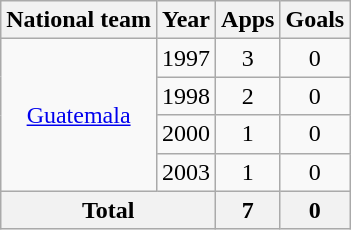<table class="wikitable" style="text-align:center">
<tr>
<th>National team</th>
<th>Year</th>
<th>Apps</th>
<th>Goals</th>
</tr>
<tr>
<td rowspan="4"><a href='#'>Guatemala</a></td>
<td>1997</td>
<td>3</td>
<td>0</td>
</tr>
<tr>
<td>1998</td>
<td>2</td>
<td>0</td>
</tr>
<tr>
<td>2000</td>
<td>1</td>
<td>0</td>
</tr>
<tr>
<td>2003</td>
<td>1</td>
<td>0</td>
</tr>
<tr>
<th colspan=2>Total</th>
<th>7</th>
<th>0</th>
</tr>
</table>
